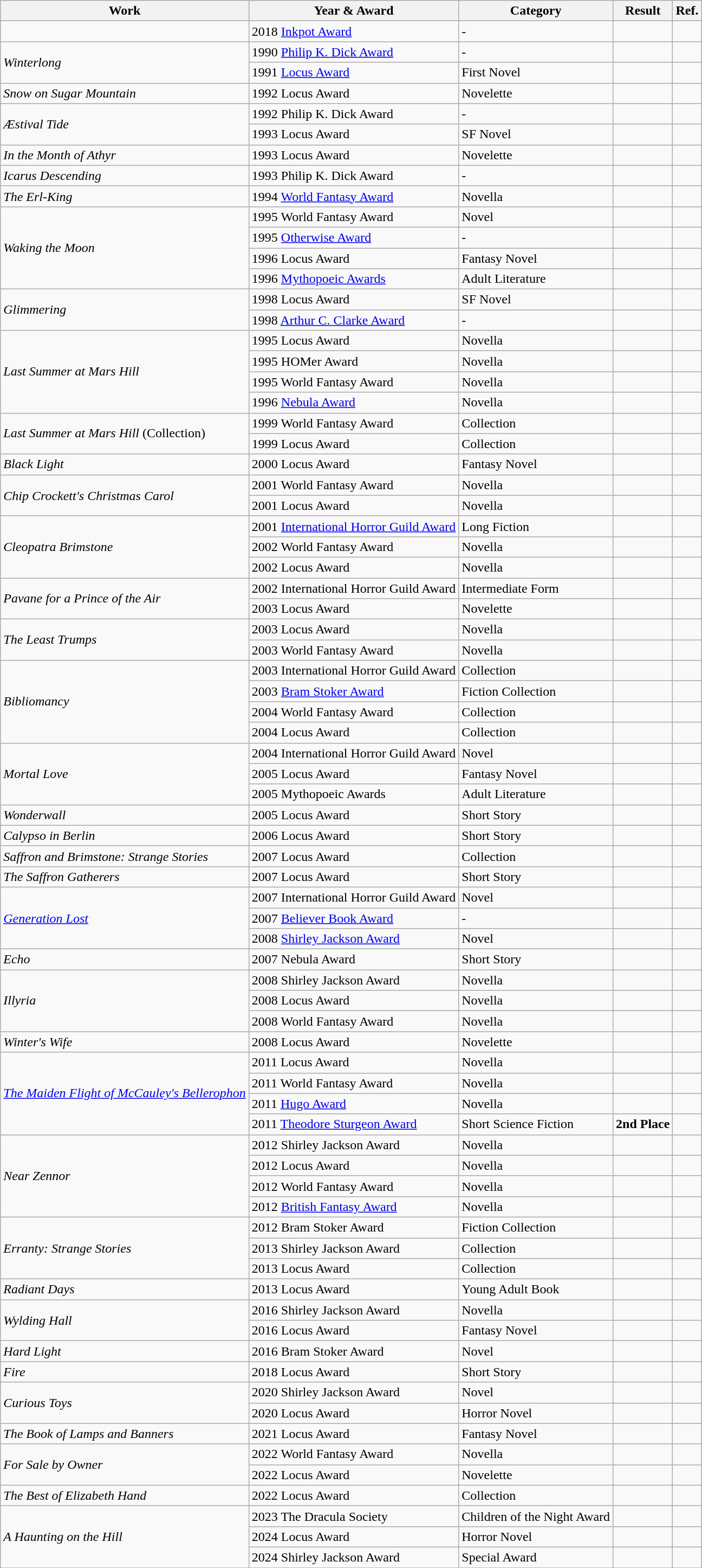<table class="wikitable">
<tr>
<th>Work</th>
<th>Year & Award</th>
<th>Category</th>
<th>Result</th>
<th>Ref.</th>
</tr>
<tr>
<td></td>
<td>2018 <a href='#'>Inkpot Award</a></td>
<td>-</td>
<td></td>
<td></td>
</tr>
<tr>
<td rowspan="2"><em>Winterlong</em></td>
<td>1990 <a href='#'>Philip K. Dick Award</a></td>
<td>-</td>
<td></td>
<td></td>
</tr>
<tr>
<td>1991 <a href='#'>Locus Award</a></td>
<td>First Novel</td>
<td></td>
<td></td>
</tr>
<tr>
<td rowspan="1"><em>Snow on Sugar Mountain</em></td>
<td>1992 Locus Award</td>
<td>Novelette</td>
<td></td>
<td></td>
</tr>
<tr>
<td rowspan="2"><em>Æstival Tide</em></td>
<td>1992 Philip K. Dick Award</td>
<td>-</td>
<td></td>
<td></td>
</tr>
<tr>
<td>1993 Locus Award</td>
<td>SF Novel</td>
<td></td>
<td></td>
</tr>
<tr>
<td rowspan="1"><em>In the Month of Athyr</em></td>
<td>1993 Locus Award</td>
<td>Novelette</td>
<td></td>
<td></td>
</tr>
<tr>
<td rowspan="1"><em>Icarus Descending</em></td>
<td>1993 Philip K. Dick Award</td>
<td>-</td>
<td></td>
<td></td>
</tr>
<tr>
<td rowspan="1"><em>The Erl-King</em></td>
<td>1994 <a href='#'>World Fantasy Award</a></td>
<td>Novella</td>
<td></td>
<td></td>
</tr>
<tr>
<td rowspan="4"><em>Waking the Moon</em></td>
<td>1995 World Fantasy Award</td>
<td>Novel</td>
<td></td>
<td></td>
</tr>
<tr>
<td>1995 <a href='#'>Otherwise Award</a></td>
<td>-</td>
<td></td>
<td></td>
</tr>
<tr>
<td>1996 Locus Award</td>
<td>Fantasy Novel</td>
<td></td>
<td></td>
</tr>
<tr>
<td>1996 <a href='#'>Mythopoeic Awards</a></td>
<td>Adult Literature</td>
<td></td>
<td></td>
</tr>
<tr>
<td rowspan="2"><em>Glimmering</em></td>
<td>1998 Locus Award</td>
<td>SF Novel</td>
<td></td>
<td></td>
</tr>
<tr>
<td>1998 <a href='#'>Arthur C. Clarke Award</a></td>
<td>-</td>
<td></td>
<td></td>
</tr>
<tr>
<td rowspan="4"><em>Last Summer at Mars Hill</em></td>
<td>1995 Locus Award</td>
<td>Novella</td>
<td></td>
<td></td>
</tr>
<tr>
<td>1995 HOMer Award</td>
<td>Novella</td>
<td></td>
<td></td>
</tr>
<tr>
<td>1995 World Fantasy Award</td>
<td>Novella</td>
<td></td>
<td></td>
</tr>
<tr>
<td>1996 <a href='#'>Nebula Award</a></td>
<td>Novella</td>
<td></td>
<td></td>
</tr>
<tr>
<td rowspan="2"><em>Last Summer at Mars Hill</em> (Collection)</td>
<td>1999 World Fantasy Award</td>
<td>Collection</td>
<td></td>
<td></td>
</tr>
<tr>
<td>1999 Locus Award</td>
<td>Collection</td>
<td></td>
<td></td>
</tr>
<tr>
<td rowspan="1"><em>Black Light</em></td>
<td>2000 Locus Award</td>
<td>Fantasy Novel</td>
<td></td>
<td></td>
</tr>
<tr>
<td rowspan="2"><em>Chip Crockett's Christmas Carol</em></td>
<td>2001 World Fantasy Award</td>
<td>Novella</td>
<td></td>
<td></td>
</tr>
<tr>
<td>2001 Locus Award</td>
<td>Novella</td>
<td></td>
<td></td>
</tr>
<tr>
<td rowspan="3"><em>Cleopatra Brimstone</em></td>
<td>2001 <a href='#'>International Horror Guild Award</a></td>
<td>Long Fiction</td>
<td></td>
<td></td>
</tr>
<tr>
<td>2002 World Fantasy Award</td>
<td>Novella</td>
<td></td>
<td></td>
</tr>
<tr>
<td>2002 Locus Award</td>
<td>Novella</td>
<td></td>
<td></td>
</tr>
<tr>
<td rowspan="2"><em>Pavane for a Prince of the Air</em></td>
<td>2002 International Horror Guild Award</td>
<td>Intermediate Form</td>
<td></td>
<td></td>
</tr>
<tr>
<td>2003 Locus Award</td>
<td>Novelette</td>
<td></td>
<td></td>
</tr>
<tr>
<td rowspan="2"><em>The Least Trumps</em></td>
<td>2003 Locus Award</td>
<td>Novella</td>
<td></td>
<td></td>
</tr>
<tr>
<td>2003 World Fantasy Award</td>
<td>Novella</td>
<td></td>
<td></td>
</tr>
<tr>
<td rowspan="4"><em>Bibliomancy</em></td>
<td>2003 International Horror Guild Award</td>
<td>Collection</td>
<td></td>
<td></td>
</tr>
<tr>
<td>2003 <a href='#'>Bram Stoker Award</a></td>
<td>Fiction Collection</td>
<td></td>
<td></td>
</tr>
<tr>
<td>2004 World Fantasy Award</td>
<td>Collection</td>
<td></td>
<td></td>
</tr>
<tr>
<td>2004 Locus Award</td>
<td>Collection</td>
<td></td>
<td></td>
</tr>
<tr>
<td rowspan="3"><em>Mortal Love</em></td>
<td>2004 International Horror Guild Award</td>
<td>Novel</td>
<td></td>
<td></td>
</tr>
<tr>
<td>2005 Locus Award</td>
<td>Fantasy Novel</td>
<td></td>
<td></td>
</tr>
<tr>
<td>2005 Mythopoeic Awards</td>
<td>Adult Literature</td>
<td></td>
<td></td>
</tr>
<tr>
<td rowspan="1"><em>Wonderwall</em></td>
<td>2005 Locus Award</td>
<td>Short Story</td>
<td></td>
<td></td>
</tr>
<tr>
<td rowspan="1"><em>Calypso in Berlin</em></td>
<td>2006 Locus Award</td>
<td>Short Story</td>
<td></td>
<td></td>
</tr>
<tr>
<td rowspan="1"><em>Saffron and Brimstone: Strange Stories</em></td>
<td>2007 Locus Award</td>
<td>Collection</td>
<td></td>
<td></td>
</tr>
<tr>
<td rowspan="1"><em>The Saffron Gatherers</em></td>
<td>2007 Locus Award</td>
<td>Short Story</td>
<td></td>
<td></td>
</tr>
<tr>
<td rowspan="3"><em><a href='#'>Generation Lost</a></em></td>
<td>2007 International Horror Guild Award</td>
<td>Novel</td>
<td></td>
<td></td>
</tr>
<tr>
<td>2007 <a href='#'>Believer Book Award</a></td>
<td>-</td>
<td></td>
<td></td>
</tr>
<tr>
<td>2008 <a href='#'>Shirley Jackson Award</a></td>
<td>Novel</td>
<td></td>
<td></td>
</tr>
<tr>
<td rowspan="1"><em>Echo</em></td>
<td>2007 Nebula Award</td>
<td>Short Story</td>
<td></td>
<td></td>
</tr>
<tr>
<td rowspan="3"><em>Illyria</em></td>
<td>2008 Shirley Jackson Award</td>
<td>Novella</td>
<td></td>
<td></td>
</tr>
<tr>
<td>2008 Locus Award</td>
<td>Novella</td>
<td></td>
<td></td>
</tr>
<tr>
<td>2008 World Fantasy Award</td>
<td>Novella</td>
<td></td>
<td></td>
</tr>
<tr>
<td rowspan="1"><em>Winter's Wife</em></td>
<td>2008 Locus Award</td>
<td>Novelette</td>
<td></td>
<td></td>
</tr>
<tr>
<td rowspan="4"><em><a href='#'>The Maiden Flight of McCauley's Bellerophon</a></em></td>
<td>2011 Locus Award</td>
<td>Novella</td>
<td></td>
<td></td>
</tr>
<tr>
<td>2011 World Fantasy Award</td>
<td>Novella</td>
<td></td>
<td></td>
</tr>
<tr>
<td>2011 <a href='#'>Hugo Award</a></td>
<td>Novella</td>
<td></td>
<td></td>
</tr>
<tr>
<td>2011 <a href='#'>Theodore Sturgeon Award</a></td>
<td>Short Science Fiction</td>
<td><strong>2nd Place</strong></td>
<td></td>
</tr>
<tr>
<td rowspan="4"><em>Near Zennor</em></td>
<td>2012 Shirley Jackson Award</td>
<td>Novella</td>
<td></td>
<td></td>
</tr>
<tr>
<td>2012 Locus Award</td>
<td>Novella</td>
<td></td>
<td></td>
</tr>
<tr>
<td>2012 World Fantasy Award</td>
<td>Novella</td>
<td></td>
<td></td>
</tr>
<tr>
<td>2012 <a href='#'>British Fantasy Award</a></td>
<td>Novella</td>
<td></td>
<td></td>
</tr>
<tr>
<td rowspan="3"><em>Erranty: Strange Stories</em></td>
<td>2012 Bram Stoker Award</td>
<td>Fiction Collection</td>
<td></td>
<td></td>
</tr>
<tr>
<td>2013 Shirley Jackson Award</td>
<td>Collection</td>
<td></td>
<td></td>
</tr>
<tr>
<td>2013 Locus Award</td>
<td>Collection</td>
<td></td>
<td></td>
</tr>
<tr>
<td rowspan="1"><em>Radiant Days</em></td>
<td>2013 Locus Award</td>
<td>Young Adult Book</td>
<td></td>
<td></td>
</tr>
<tr>
<td rowspan="2"><em>Wylding Hall</em></td>
<td>2016 Shirley Jackson Award</td>
<td>Novella</td>
<td></td>
<td></td>
</tr>
<tr>
<td>2016 Locus Award</td>
<td>Fantasy Novel</td>
<td></td>
<td></td>
</tr>
<tr>
<td rowspan="1"><em>Hard Light</em></td>
<td>2016 Bram Stoker Award</td>
<td>Novel</td>
<td></td>
<td></td>
</tr>
<tr>
<td rowspan="1"><em>Fire</em></td>
<td>2018 Locus Award</td>
<td>Short Story</td>
<td></td>
<td></td>
</tr>
<tr>
<td rowspan="2"><em>Curious Toys</em></td>
<td>2020 Shirley Jackson Award</td>
<td>Novel</td>
<td></td>
<td></td>
</tr>
<tr>
<td>2020 Locus Award</td>
<td>Horror Novel</td>
<td></td>
<td></td>
</tr>
<tr>
<td rowspan="1"><em>The Book of Lamps and Banners</em></td>
<td>2021 Locus Award</td>
<td>Fantasy Novel</td>
<td></td>
<td></td>
</tr>
<tr>
<td rowspan="2"><em>For Sale by Owner</em></td>
<td>2022 World Fantasy Award</td>
<td>Novella</td>
<td></td>
<td></td>
</tr>
<tr>
<td>2022 Locus Award</td>
<td>Novelette</td>
<td></td>
<td></td>
</tr>
<tr>
<td rowspan="1"><em>The Best of Elizabeth Hand</em></td>
<td>2022 Locus Award</td>
<td>Collection</td>
<td></td>
<td></td>
</tr>
<tr>
<td rowspan="3"><em>A Haunting on the Hill</em></td>
<td>2023 The Dracula Society</td>
<td>Children of the Night Award</td>
<td></td>
<td></td>
</tr>
<tr>
<td>2024 Locus Award</td>
<td>Horror Novel</td>
<td></td>
<td></td>
</tr>
<tr>
<td>2024 Shirley Jackson Award</td>
<td>Special Award</td>
<td></td>
<td></td>
</tr>
<tr>
</tr>
</table>
